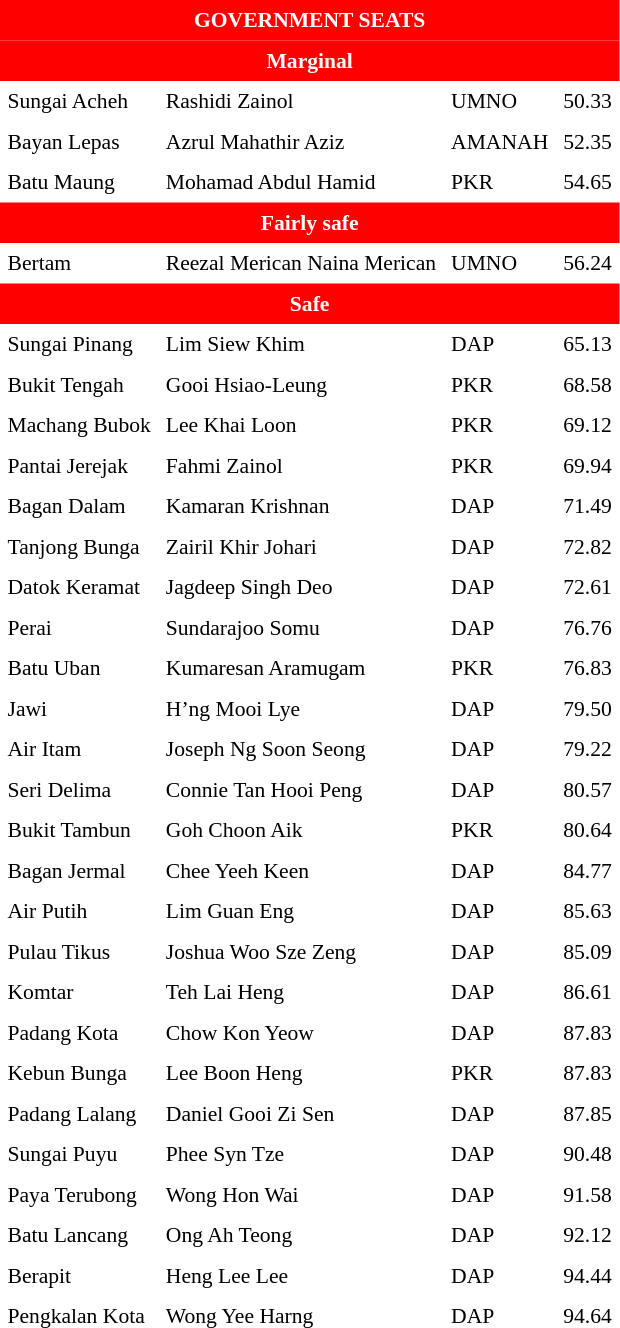<table class="toccolours" cellpadding="5" cellspacing="0" style="float:left; margin-right:.5em; margin-top:.4em; font-size:90%;">
<tr>
<td colspan="4"  style="text-align:center; background:red;color:white;"><strong>GOVERNMENT SEATS</strong></td>
</tr>
<tr>
<td colspan="4"  style="text-align:center; background:red;color:white;"><strong>Marginal</strong></td>
</tr>
<tr>
<td>Sungai Acheh</td>
<td>Rashidi Zainol</td>
<td>UMNO</td>
<td style="text-align:center;">50.33</td>
</tr>
<tr>
<td>Bayan Lepas</td>
<td>Azrul Mahathir Aziz</td>
<td>AMANAH</td>
<td style="text-align:center;">52.35</td>
</tr>
<tr>
<td>Batu Maung</td>
<td>Mohamad Abdul Hamid</td>
<td>PKR</td>
<td style="text-align:center;">54.65</td>
</tr>
<tr>
<td colspan="4"  style="text-align:center; background:red;color:white;"><strong>Fairly safe</strong></td>
</tr>
<tr>
<td>Bertam</td>
<td>Reezal Merican Naina Merican</td>
<td>UMNO</td>
<td style="text-align:center;">56.24</td>
</tr>
<tr>
<td colspan="4"  style="text-align:center; background:red;color:white;"><strong>Safe</strong></td>
</tr>
<tr>
<td>Sungai Pinang</td>
<td>Lim Siew Khim</td>
<td>DAP</td>
<td style="text-align:center;">65.13</td>
</tr>
<tr>
<td>Bukit Tengah</td>
<td>Gooi Hsiao-Leung</td>
<td>PKR</td>
<td style="text-align:center;">68.58</td>
</tr>
<tr>
<td>Machang Bubok</td>
<td>Lee Khai Loon</td>
<td>PKR</td>
<td style="text-align:center;">69.12</td>
</tr>
<tr>
<td>Pantai Jerejak</td>
<td>Fahmi Zainol</td>
<td>PKR</td>
<td style="text-align:center;">69.94</td>
</tr>
<tr>
<td>Bagan Dalam</td>
<td>Kamaran Krishnan</td>
<td>DAP</td>
<td style="text-align:center;">71.49</td>
</tr>
<tr>
<td>Tanjong Bunga</td>
<td>Zairil Khir Johari</td>
<td>DAP</td>
<td style="text-align:center;">72.82</td>
</tr>
<tr>
<td>Datok Keramat</td>
<td>Jagdeep Singh Deo</td>
<td>DAP</td>
<td style="text-align:center;">72.61</td>
</tr>
<tr>
<td>Perai</td>
<td>Sundarajoo Somu</td>
<td>DAP</td>
<td style="text-align:center;">76.76</td>
</tr>
<tr>
<td>Batu Uban</td>
<td>Kumaresan Aramugam</td>
<td>PKR</td>
<td style="text-align:center;">76.83</td>
</tr>
<tr>
<td>Jawi</td>
<td>H’ng Mooi Lye</td>
<td>DAP</td>
<td style="text-align:center;">79.50</td>
</tr>
<tr>
<td>Air Itam</td>
<td>Joseph Ng Soon Seong</td>
<td>DAP</td>
<td style="text-align:center;">79.22</td>
</tr>
<tr>
<td>Seri Delima</td>
<td>Connie Tan Hooi Peng</td>
<td>DAP</td>
<td style="text-align:center;">80.57</td>
</tr>
<tr>
<td>Bukit Tambun</td>
<td>Goh Choon Aik</td>
<td>PKR</td>
<td style="text-align:center;">80.64</td>
</tr>
<tr>
<td>Bagan Jermal</td>
<td>Chee Yeeh Keen</td>
<td>DAP</td>
<td style="text-align:center;">84.77</td>
</tr>
<tr>
<td>Air Putih</td>
<td>Lim Guan Eng</td>
<td>DAP</td>
<td style="text-align:center;">85.63</td>
</tr>
<tr>
<td>Pulau Tikus</td>
<td>Joshua Woo Sze Zeng</td>
<td>DAP</td>
<td style="text-align:center;">85.09</td>
</tr>
<tr>
<td>Komtar</td>
<td>Teh Lai Heng</td>
<td>DAP</td>
<td style="text-align:center;">86.61</td>
</tr>
<tr>
<td>Padang Kota</td>
<td>Chow Kon Yeow</td>
<td>DAP</td>
<td style="text-align:center;">87.83</td>
</tr>
<tr>
<td>Kebun Bunga</td>
<td>Lee Boon Heng</td>
<td>PKR</td>
<td style="text-align:center;">87.83</td>
</tr>
<tr>
<td>Padang Lalang</td>
<td>Daniel Gooi Zi Sen</td>
<td>DAP</td>
<td style="text-align:center;">87.85</td>
</tr>
<tr>
<td>Sungai Puyu</td>
<td>Phee Syn Tze</td>
<td>DAP</td>
<td style="text-align:center;">90.48</td>
</tr>
<tr>
<td>Paya Terubong</td>
<td>Wong Hon Wai</td>
<td>DAP</td>
<td style="text-align:center;">91.58</td>
</tr>
<tr>
<td>Batu Lancang</td>
<td>Ong Ah Teong</td>
<td>DAP</td>
<td style="text-align:center;">92.12</td>
</tr>
<tr>
<td>Berapit</td>
<td>Heng Lee Lee</td>
<td>DAP</td>
<td style="text-align:center;">94.44</td>
</tr>
<tr>
<td>Pengkalan Kota</td>
<td>Wong Yee Harng</td>
<td>DAP</td>
<td style="text-align:center;">94.64</td>
</tr>
<tr>
</tr>
</table>
